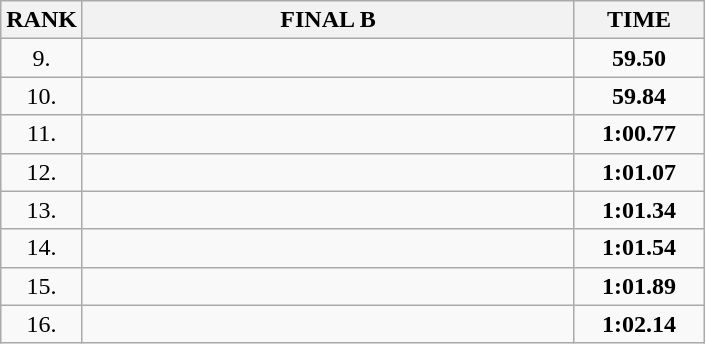<table class="wikitable">
<tr>
<th>RANK</th>
<th style="width: 20em">FINAL B</th>
<th style="width: 5em">TIME</th>
</tr>
<tr>
<td align="center">9.</td>
<td></td>
<td align="center"><strong>59.50</strong></td>
</tr>
<tr>
<td align="center">10.</td>
<td></td>
<td align="center"><strong>59.84</strong></td>
</tr>
<tr>
<td align="center">11.</td>
<td></td>
<td align="center"><strong>1:00.77</strong></td>
</tr>
<tr>
<td align="center">12.</td>
<td></td>
<td align="center"><strong>1:01.07</strong></td>
</tr>
<tr>
<td align="center">13.</td>
<td></td>
<td align="center"><strong>1:01.34</strong></td>
</tr>
<tr>
<td align="center">14.</td>
<td></td>
<td align="center"><strong>1:01.54</strong></td>
</tr>
<tr>
<td align="center">15.</td>
<td></td>
<td align="center"><strong>1:01.89</strong></td>
</tr>
<tr>
<td align="center">16.</td>
<td></td>
<td align="center"><strong>1:02.14</strong></td>
</tr>
</table>
